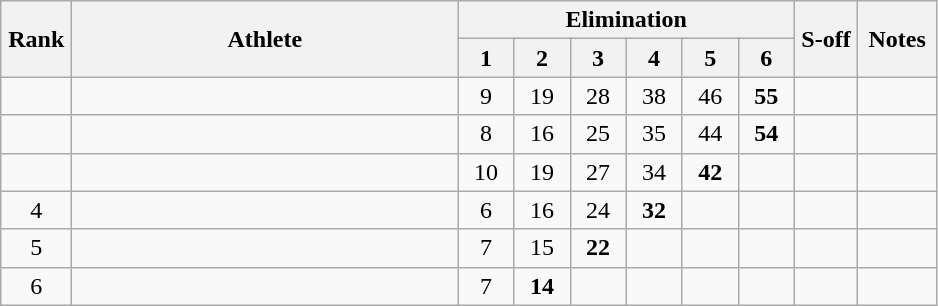<table class="wikitable" style="text-align:center">
<tr>
<th rowspan=2 width=40>Rank</th>
<th rowspan=2 width=250>Athlete</th>
<th colspan=6>Elimination</th>
<th rowspan=2 width=35>S-off</th>
<th rowspan=2 width=45>Notes</th>
</tr>
<tr>
<th width=30>1</th>
<th width=30>2</th>
<th width=30>3</th>
<th width=30>4</th>
<th width=30>5</th>
<th width=30>6</th>
</tr>
<tr>
<td></td>
<td align=left></td>
<td>9</td>
<td>19</td>
<td>28</td>
<td>38</td>
<td>46</td>
<td><strong>55</strong></td>
<td></td>
<td></td>
</tr>
<tr>
<td></td>
<td align=left></td>
<td>8</td>
<td>16</td>
<td>25</td>
<td>35</td>
<td>44</td>
<td><strong>54</strong></td>
<td></td>
<td></td>
</tr>
<tr>
<td></td>
<td align=left></td>
<td>10</td>
<td>19</td>
<td>27</td>
<td>34</td>
<td><strong>42</strong></td>
<td></td>
<td></td>
<td></td>
</tr>
<tr>
<td>4</td>
<td align=left></td>
<td>6</td>
<td>16</td>
<td>24</td>
<td><strong>32</strong></td>
<td></td>
<td></td>
<td></td>
<td></td>
</tr>
<tr>
<td>5</td>
<td align=left></td>
<td>7</td>
<td>15</td>
<td><strong>22</strong></td>
<td></td>
<td></td>
<td></td>
<td></td>
<td></td>
</tr>
<tr>
<td>6</td>
<td align=left></td>
<td>7</td>
<td><strong>14</strong></td>
<td></td>
<td></td>
<td></td>
<td></td>
<td></td>
<td></td>
</tr>
</table>
